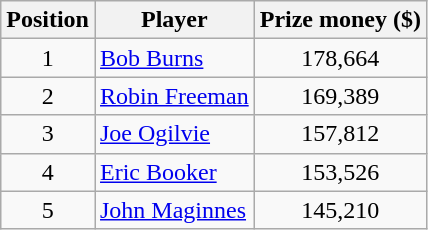<table class="wikitable">
<tr>
<th>Position</th>
<th>Player</th>
<th>Prize money ($)</th>
</tr>
<tr>
<td align=center>1</td>
<td> <a href='#'>Bob Burns</a></td>
<td align=center>178,664</td>
</tr>
<tr>
<td align=center>2</td>
<td> <a href='#'>Robin Freeman</a></td>
<td align=center>169,389</td>
</tr>
<tr>
<td align=center>3</td>
<td> <a href='#'>Joe Ogilvie</a></td>
<td align=center>157,812</td>
</tr>
<tr>
<td align=center>4</td>
<td> <a href='#'>Eric Booker</a></td>
<td align=center>153,526</td>
</tr>
<tr>
<td align=center>5</td>
<td> <a href='#'>John Maginnes</a></td>
<td align=center>145,210</td>
</tr>
</table>
